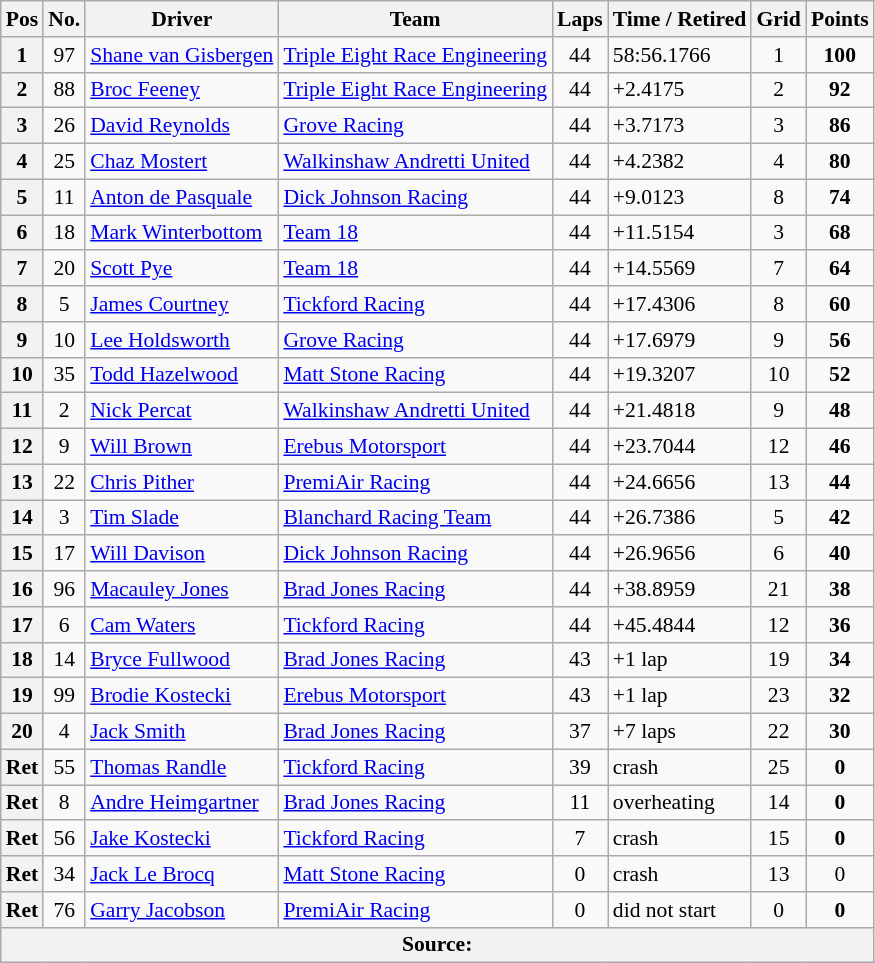<table class="wikitable" style="font-size:90%;">
<tr>
<th>Pos</th>
<th>No.</th>
<th>Driver</th>
<th>Team</th>
<th>Laps</th>
<th>Time / Retired</th>
<th>Grid</th>
<th>Points</th>
</tr>
<tr>
<th>1</th>
<td align="center">97</td>
<td> <a href='#'>Shane van Gisbergen</a></td>
<td><a href='#'>Triple Eight Race Engineering</a></td>
<td align="center">44</td>
<td>58:56.1766</td>
<td align="center">1</td>
<td align="center"><strong>100</strong></td>
</tr>
<tr>
<th>2</th>
<td align="center">88</td>
<td> <a href='#'>Broc Feeney</a></td>
<td><a href='#'>Triple Eight Race Engineering</a></td>
<td align="center">44</td>
<td>+2.4175</td>
<td align="center">2</td>
<td align="center"><strong>92</strong></td>
</tr>
<tr>
<th>3</th>
<td align="center">26</td>
<td> <a href='#'>David Reynolds</a></td>
<td><a href='#'>Grove Racing</a></td>
<td align="center">44</td>
<td>+3.7173</td>
<td align="center">3</td>
<td align="center"><strong>86</strong></td>
</tr>
<tr>
<th>4</th>
<td align="center">25</td>
<td> <a href='#'>Chaz Mostert</a></td>
<td><a href='#'>Walkinshaw Andretti United</a></td>
<td align="center">44</td>
<td>+4.2382</td>
<td align="center">4</td>
<td align="center"><strong>80</strong></td>
</tr>
<tr>
<th>5</th>
<td align="center">11</td>
<td> <a href='#'>Anton de Pasquale</a></td>
<td><a href='#'>Dick Johnson Racing</a></td>
<td align="center">44</td>
<td>+9.0123</td>
<td align="center">8</td>
<td align="center"><strong>74</strong></td>
</tr>
<tr>
<th>6</th>
<td align="center">18</td>
<td> <a href='#'>Mark Winterbottom</a></td>
<td><a href='#'>Team 18</a></td>
<td align="center">44</td>
<td>+11.5154</td>
<td align="center">3</td>
<td align="center"><strong>68</strong></td>
</tr>
<tr>
<th>7</th>
<td align="center">20</td>
<td> <a href='#'>Scott Pye</a></td>
<td><a href='#'>Team 18</a></td>
<td align="center">44</td>
<td>+14.5569</td>
<td align="center">7</td>
<td align="center"><strong>64</strong></td>
</tr>
<tr>
<th>8</th>
<td align="center">5</td>
<td> <a href='#'>James Courtney</a></td>
<td><a href='#'>Tickford Racing</a></td>
<td align="center">44</td>
<td>+17.4306</td>
<td align="center">8</td>
<td align="center"><strong>60</strong></td>
</tr>
<tr>
<th>9</th>
<td align="center">10</td>
<td> <a href='#'>Lee Holdsworth</a></td>
<td><a href='#'>Grove Racing</a></td>
<td align="center">44</td>
<td>+17.6979</td>
<td align="center">9</td>
<td align="center"><strong>56</strong></td>
</tr>
<tr>
<th>10</th>
<td align="center">35</td>
<td> <a href='#'>Todd Hazelwood</a></td>
<td><a href='#'>Matt Stone Racing</a></td>
<td align="center">44</td>
<td>+19.3207</td>
<td align="center">10</td>
<td align="center"><strong>52</strong></td>
</tr>
<tr>
<th>11</th>
<td align="center">2</td>
<td> <a href='#'>Nick Percat</a></td>
<td><a href='#'>Walkinshaw Andretti United</a></td>
<td align="center">44</td>
<td>+21.4818</td>
<td align="center">9</td>
<td align="center"><strong>48</strong></td>
</tr>
<tr>
<th>12</th>
<td align="center">9</td>
<td> <a href='#'>Will Brown</a></td>
<td><a href='#'>Erebus Motorsport</a></td>
<td align="center">44</td>
<td>+23.7044</td>
<td align="center">12</td>
<td align="center"><strong>46</strong></td>
</tr>
<tr>
<th>13</th>
<td align="center">22</td>
<td> <a href='#'>Chris Pither</a></td>
<td><a href='#'>PremiAir Racing</a></td>
<td align="center">44</td>
<td>+24.6656</td>
<td align="center">13</td>
<td align="center"><strong>44</strong></td>
</tr>
<tr>
<th>14</th>
<td align="center">3</td>
<td> <a href='#'>Tim Slade</a></td>
<td><a href='#'>Blanchard Racing Team</a></td>
<td align="center">44</td>
<td>+26.7386</td>
<td align="center">5</td>
<td align="center"><strong>42</strong></td>
</tr>
<tr>
<th>15</th>
<td align="center">17</td>
<td> <a href='#'>Will Davison</a></td>
<td><a href='#'>Dick Johnson Racing</a></td>
<td align="center">44</td>
<td>+26.9656</td>
<td align="center">6</td>
<td align="center"><strong>40</strong></td>
</tr>
<tr>
<th>16</th>
<td align="center">96</td>
<td> <a href='#'>Macauley Jones</a></td>
<td><a href='#'>Brad Jones Racing</a></td>
<td align="center">44</td>
<td>+38.8959</td>
<td align="center">21</td>
<td align="center"><strong>38</strong></td>
</tr>
<tr>
<th>17</th>
<td align="center">6</td>
<td> <a href='#'>Cam Waters</a></td>
<td><a href='#'>Tickford Racing</a></td>
<td align="center">44</td>
<td>+45.4844</td>
<td align="center">12</td>
<td align="center"><strong>36</strong></td>
</tr>
<tr>
<th>18</th>
<td align="center">14</td>
<td> <a href='#'>Bryce Fullwood</a></td>
<td><a href='#'>Brad Jones Racing</a></td>
<td align="center">43</td>
<td>+1 lap</td>
<td align="center">19</td>
<td align="center"><strong>34</strong></td>
</tr>
<tr>
<th>19</th>
<td align="center">99</td>
<td> <a href='#'>Brodie Kostecki</a></td>
<td><a href='#'>Erebus Motorsport</a></td>
<td align="center">43</td>
<td>+1 lap</td>
<td align="center">23</td>
<td align="center"><strong>32</strong></td>
</tr>
<tr>
<th>20</th>
<td align="center">4</td>
<td> <a href='#'>Jack Smith</a></td>
<td><a href='#'>Brad Jones Racing</a></td>
<td align="center">37</td>
<td>+7 laps</td>
<td align="center">22</td>
<td align="center"><strong>30</strong></td>
</tr>
<tr>
<th>Ret</th>
<td align="center">55</td>
<td> <a href='#'>Thomas Randle</a></td>
<td><a href='#'>Tickford Racing</a></td>
<td align="center">39</td>
<td>crash</td>
<td align="center">25</td>
<td align="center"><strong>0</strong></td>
</tr>
<tr>
<th>Ret</th>
<td align="center">8</td>
<td> <a href='#'>Andre Heimgartner</a></td>
<td><a href='#'>Brad Jones Racing</a></td>
<td align="center">11</td>
<td>overheating</td>
<td align="center">14</td>
<td align="center"><strong>0</strong></td>
</tr>
<tr>
<th>Ret</th>
<td align="center">56</td>
<td> <a href='#'>Jake Kostecki</a></td>
<td><a href='#'>Tickford Racing</a></td>
<td align="center">7</td>
<td>crash</td>
<td align="center">15</td>
<td align="center"><strong>0</strong></td>
</tr>
<tr>
<th>Ret</th>
<td align="center">34</td>
<td> <a href='#'>Jack Le Brocq</a></td>
<td><a href='#'>Matt Stone Racing</a></td>
<td align="center">0</td>
<td>crash</td>
<td align="center">13</td>
<td align="center">0</td>
</tr>
<tr>
<th>Ret</th>
<td align="center">76</td>
<td> <a href='#'>Garry Jacobson</a></td>
<td><a href='#'>PremiAir Racing</a></td>
<td align="center">0</td>
<td>did not start</td>
<td align="center">0</td>
<td align="center"><strong>0</strong></td>
</tr>
<tr>
<th colspan=9>Source:</th>
</tr>
</table>
